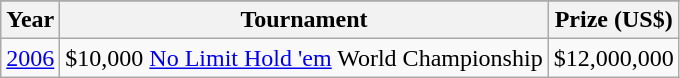<table class="wikitable">
<tr>
</tr>
<tr>
<th>Year</th>
<th>Tournament</th>
<th>Prize (US$)</th>
</tr>
<tr>
<td><a href='#'>2006</a></td>
<td>$10,000 <a href='#'>No Limit Hold 'em</a> World Championship</td>
<td>$12,000,000</td>
</tr>
</table>
